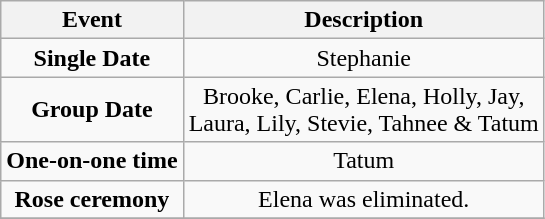<table class="wikitable sortable" style="text-align:center;">
<tr>
<th>Event</th>
<th>Description</th>
</tr>
<tr>
<td><strong>Single Date</strong></td>
<td>Stephanie</td>
</tr>
<tr>
<td><strong>Group Date</strong></td>
<td>Brooke, Carlie, Elena, Holly, Jay,<br>Laura, Lily, Stevie, Tahnee & Tatum</td>
</tr>
<tr>
<td><strong>One-on-one time</strong></td>
<td>Tatum</td>
</tr>
<tr>
<td><strong>Rose ceremony</strong></td>
<td>Elena was eliminated.</td>
</tr>
<tr>
</tr>
</table>
